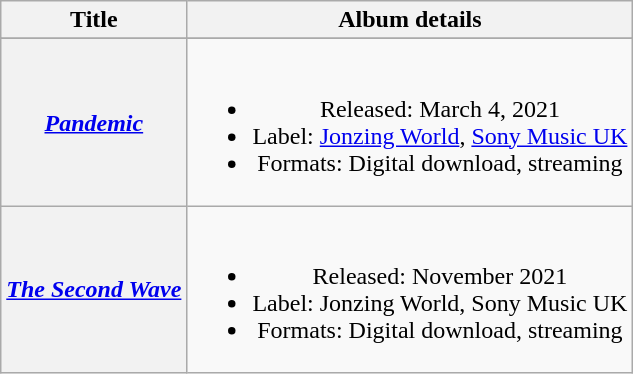<table class="wikitable plainrowheaders" style="text-align:center;">
<tr>
<th rowspan="1" scope="col">Title</th>
<th rowspan="1" scope="col">Album details</th>
</tr>
<tr>
</tr>
<tr>
<th scope="row"><a href='#'><em>Pandemic</em></a></th>
<td><br><ul><li>Released: March 4, 2021</li><li>Label: <a href='#'>Jonzing World</a>, <a href='#'>Sony Music UK</a></li><li>Formats: Digital download, streaming</li></ul></td>
</tr>
<tr>
<th scope="row"><em><a href='#'>The Second Wave</a></em></th>
<td><br><ul><li>Released: November 2021</li><li>Label: Jonzing World, Sony Music UK</li><li>Formats: Digital download, streaming</li></ul></td>
</tr>
</table>
